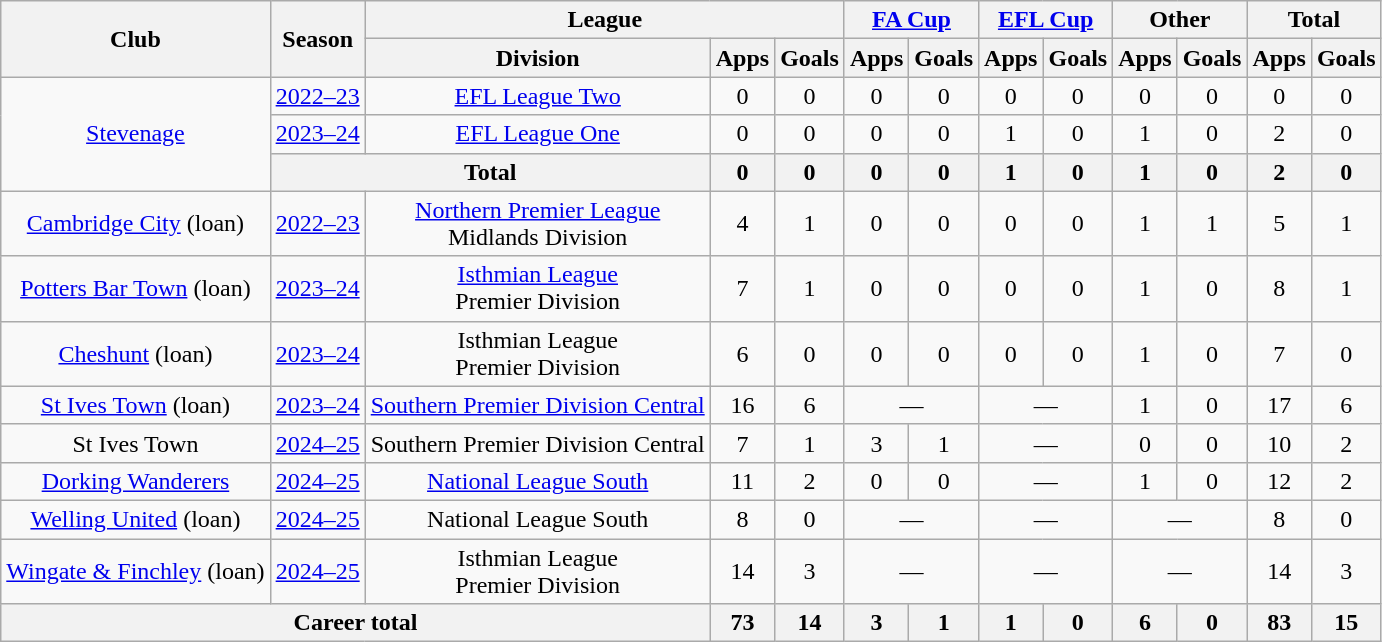<table class="wikitable" style="text-align:center;">
<tr>
<th rowspan="2">Club</th>
<th rowspan="2">Season</th>
<th colspan="3">League</th>
<th colspan="2"><a href='#'>FA Cup</a></th>
<th colspan="2"><a href='#'>EFL Cup</a></th>
<th colspan="2">Other</th>
<th colspan="2">Total</th>
</tr>
<tr>
<th>Division</th>
<th>Apps</th>
<th>Goals</th>
<th>Apps</th>
<th>Goals</th>
<th>Apps</th>
<th>Goals</th>
<th>Apps</th>
<th>Goals</th>
<th>Apps</th>
<th>Goals</th>
</tr>
<tr>
<td rowspan="3"><a href='#'>Stevenage</a></td>
<td><a href='#'>2022–23</a></td>
<td><a href='#'>EFL League Two</a></td>
<td>0</td>
<td>0</td>
<td>0</td>
<td>0</td>
<td>0</td>
<td>0</td>
<td>0</td>
<td>0</td>
<td>0</td>
<td>0</td>
</tr>
<tr>
<td><a href='#'>2023–24</a></td>
<td><a href='#'>EFL League One</a></td>
<td>0</td>
<td>0</td>
<td>0</td>
<td>0</td>
<td>1</td>
<td>0</td>
<td>1</td>
<td>0</td>
<td>2</td>
<td>0</td>
</tr>
<tr>
<th colspan="2">Total</th>
<th>0</th>
<th>0</th>
<th>0</th>
<th>0</th>
<th>1</th>
<th>0</th>
<th>1</th>
<th>0</th>
<th>2</th>
<th>0</th>
</tr>
<tr>
<td><a href='#'>Cambridge City</a> (loan)</td>
<td><a href='#'>2022–23</a></td>
<td><a href='#'>Northern Premier League</a><br>Midlands Division</td>
<td>4</td>
<td>1</td>
<td>0</td>
<td>0</td>
<td>0</td>
<td>0</td>
<td>1</td>
<td>1</td>
<td>5</td>
<td>1</td>
</tr>
<tr>
<td><a href='#'>Potters Bar Town</a> (loan)</td>
<td><a href='#'>2023–24</a></td>
<td><a href='#'>Isthmian League</a><br>Premier Division</td>
<td>7</td>
<td>1</td>
<td>0</td>
<td>0</td>
<td>0</td>
<td>0</td>
<td>1</td>
<td>0</td>
<td>8</td>
<td>1</td>
</tr>
<tr>
<td><a href='#'>Cheshunt</a> (loan)</td>
<td><a href='#'>2023–24</a></td>
<td>Isthmian League<br>Premier Division</td>
<td>6</td>
<td>0</td>
<td>0</td>
<td>0</td>
<td>0</td>
<td>0</td>
<td>1</td>
<td>0</td>
<td>7</td>
<td>0</td>
</tr>
<tr>
<td><a href='#'>St Ives Town</a> (loan)</td>
<td><a href='#'>2023–24</a></td>
<td><a href='#'>Southern Premier Division Central</a></td>
<td>16</td>
<td>6</td>
<td colspan="2">—</td>
<td colspan="2">—</td>
<td>1</td>
<td>0</td>
<td>17</td>
<td>6</td>
</tr>
<tr>
<td>St Ives Town</td>
<td><a href='#'>2024–25</a></td>
<td>Southern Premier Division Central</td>
<td>7</td>
<td>1</td>
<td>3</td>
<td>1</td>
<td colspan="2">—</td>
<td>0</td>
<td>0</td>
<td>10</td>
<td>2</td>
</tr>
<tr>
<td><a href='#'>Dorking Wanderers</a></td>
<td><a href='#'>2024–25</a></td>
<td><a href='#'>National League South</a></td>
<td>11</td>
<td>2</td>
<td>0</td>
<td>0</td>
<td colspan="2">—</td>
<td>1</td>
<td>0</td>
<td>12</td>
<td>2</td>
</tr>
<tr>
<td><a href='#'>Welling United</a> (loan)</td>
<td><a href='#'>2024–25</a></td>
<td>National League South</td>
<td>8</td>
<td>0</td>
<td colspan="2">—</td>
<td colspan="2">—</td>
<td colspan="2">—</td>
<td>8</td>
<td>0</td>
</tr>
<tr>
<td><a href='#'>Wingate & Finchley</a> (loan)</td>
<td><a href='#'>2024–25</a></td>
<td>Isthmian League<br>Premier Division</td>
<td>14</td>
<td>3</td>
<td colspan="2">—</td>
<td colspan="2">—</td>
<td colspan="2">—</td>
<td>14</td>
<td>3</td>
</tr>
<tr>
<th colspan="3">Career total</th>
<th>73</th>
<th>14</th>
<th>3</th>
<th>1</th>
<th>1</th>
<th>0</th>
<th>6</th>
<th>0</th>
<th>83</th>
<th>15</th>
</tr>
</table>
